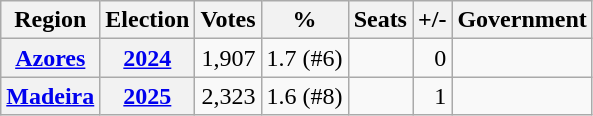<table class="wikitable" style="text-align:right;">
<tr>
<th>Region</th>
<th>Election</th>
<th>Votes</th>
<th>%</th>
<th>Seats</th>
<th>+/-</th>
<th>Government</th>
</tr>
<tr>
<th><a href='#'>Azores</a></th>
<th><a href='#'>2024</a></th>
<td>1,907</td>
<td>1.7 (#6)</td>
<td></td>
<td>0</td>
<td></td>
</tr>
<tr>
<th><a href='#'>Madeira</a></th>
<th><a href='#'>2025</a></th>
<td>2,323</td>
<td>1.6 (#8)</td>
<td></td>
<td>1</td>
<td></td>
</tr>
</table>
